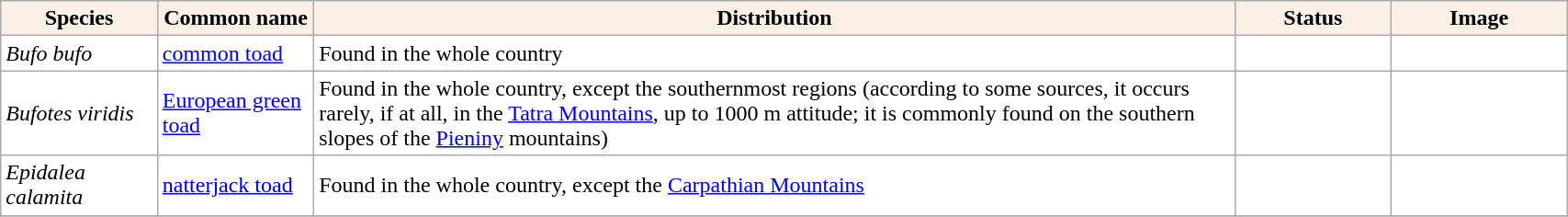<table class="sortable wikitable plainrowheaders" border="0" style="background:#ffffff; width: 90%" align="top" class="sortable wikitable">
<tr ->
<th scope="col" style="background-color:Linen; color:Black; width:10%">Species</th>
<th scope="col" style="background-color:Linen; color:Black; width:10%">Common name</th>
<th scope="col" style="background:Linen; color:Black">Distribution</th>
<th scope="col" style="background-color:Linen; color:Black; width:10%">Status</th>
<th scope="col" style="background:Linen; color:Black; width:120px">Image</th>
</tr>
<tr>
<td !scope="row" style="background:#ffffff"><em>Bufo bufo</em></td>
<td><a href='#'>common toad</a></td>
<td>Found in the whole country</td>
<td><div></div></td>
<td></td>
</tr>
<tr>
<td !scope="row" style="background:#ffffff"><em>Bufotes viridis</em></td>
<td><a href='#'>European green toad</a></td>
<td>Found in the whole country, except the southernmost regions (according to some sources, it occurs rarely, if at all, in the <a href='#'>Tatra Mountains</a>, up to 1000 m attitude; it is commonly found on the southern slopes of the <a href='#'>Pieniny</a> mountains)</td>
<td><div></div></td>
<td></td>
</tr>
<tr>
<td !scope="row" style="background:#ffffff"><em>Epidalea calamita</em></td>
<td><a href='#'>natterjack toad</a></td>
<td>Found in the whole country, except the <a href='#'>Carpathian Mountains</a></td>
<td><div></div></td>
<td></td>
</tr>
<tr>
</tr>
</table>
